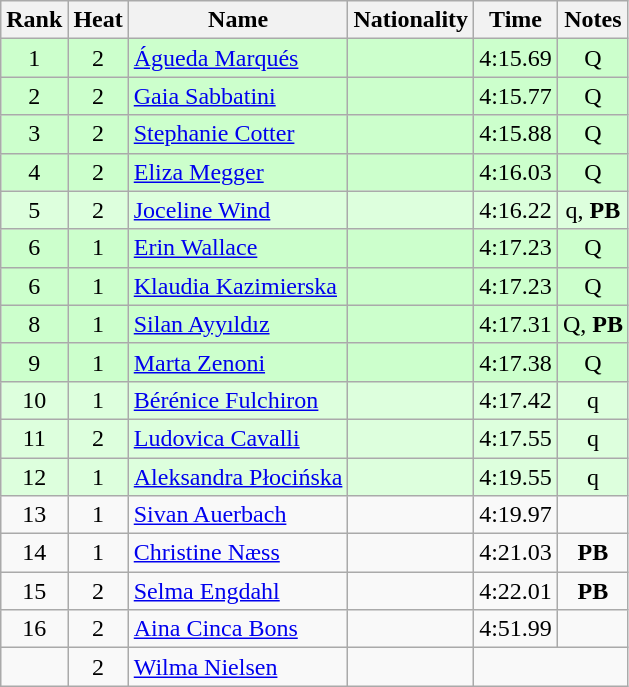<table class="wikitable sortable" style="text-align:center;">
<tr>
<th>Rank</th>
<th>Heat</th>
<th>Name</th>
<th>Nationality</th>
<th>Time</th>
<th>Notes</th>
</tr>
<tr bgcolor=ccffcc>
<td>1</td>
<td>2</td>
<td align=left><a href='#'>Águeda Marqués</a></td>
<td align=left></td>
<td>4:15.69</td>
<td>Q</td>
</tr>
<tr bgcolor=ccffcc>
<td>2</td>
<td>2</td>
<td align=left><a href='#'>Gaia Sabbatini</a></td>
<td align=left></td>
<td>4:15.77</td>
<td>Q</td>
</tr>
<tr bgcolor=ccffcc>
<td>3</td>
<td>2</td>
<td align=left><a href='#'>Stephanie Cotter</a></td>
<td align=left></td>
<td>4:15.88</td>
<td>Q</td>
</tr>
<tr bgcolor=ccffcc>
<td>4</td>
<td>2</td>
<td align=left><a href='#'>Eliza Megger</a></td>
<td align=left></td>
<td>4:16.03</td>
<td>Q</td>
</tr>
<tr bgcolor=ddffdd>
<td>5</td>
<td>2</td>
<td align=left><a href='#'>Joceline Wind</a></td>
<td align=left></td>
<td>4:16.22</td>
<td>q, <strong>PB</strong></td>
</tr>
<tr bgcolor=ccffcc>
<td>6</td>
<td>1</td>
<td align=left><a href='#'>Erin Wallace</a></td>
<td align=left></td>
<td>4:17.23</td>
<td>Q</td>
</tr>
<tr bgcolor=ccffcc>
<td>6</td>
<td>1</td>
<td align=left><a href='#'>Klaudia Kazimierska</a></td>
<td align=left></td>
<td>4:17.23</td>
<td>Q</td>
</tr>
<tr bgcolor=ccffcc>
<td>8</td>
<td>1</td>
<td align=left><a href='#'>Silan Ayyıldız</a></td>
<td align=left></td>
<td>4:17.31</td>
<td>Q, <strong>PB</strong></td>
</tr>
<tr bgcolor=ccffcc>
<td>9</td>
<td>1</td>
<td align=left><a href='#'>Marta Zenoni</a></td>
<td align=left></td>
<td>4:17.38</td>
<td>Q</td>
</tr>
<tr bgcolor=ddffdd>
<td>10</td>
<td>1</td>
<td align=left><a href='#'>Bérénice Fulchiron</a></td>
<td align=left></td>
<td>4:17.42</td>
<td>q</td>
</tr>
<tr bgcolor=ddffdd>
<td>11</td>
<td>2</td>
<td align=left><a href='#'>Ludovica Cavalli</a></td>
<td align=left></td>
<td>4:17.55</td>
<td>q</td>
</tr>
<tr bgcolor=ddffdd>
<td>12</td>
<td>1</td>
<td align=left><a href='#'>Aleksandra Płocińska</a></td>
<td align=left></td>
<td>4:19.55</td>
<td>q</td>
</tr>
<tr>
<td>13</td>
<td>1</td>
<td align=left><a href='#'>Sivan Auerbach</a></td>
<td align=left></td>
<td>4:19.97</td>
<td></td>
</tr>
<tr>
<td>14</td>
<td>1</td>
<td align=left><a href='#'>Christine Næss</a></td>
<td align=left></td>
<td>4:21.03</td>
<td><strong>PB</strong></td>
</tr>
<tr>
<td>15</td>
<td>2</td>
<td align=left><a href='#'>Selma Engdahl</a></td>
<td align=left></td>
<td>4:22.01</td>
<td><strong>PB</strong></td>
</tr>
<tr>
<td>16</td>
<td>2</td>
<td align=left><a href='#'>Aina Cinca Bons</a></td>
<td align=left></td>
<td>4:51.99</td>
<td></td>
</tr>
<tr>
<td></td>
<td>2</td>
<td align=left><a href='#'>Wilma Nielsen</a></td>
<td align=left></td>
<td colspan=2></td>
</tr>
</table>
